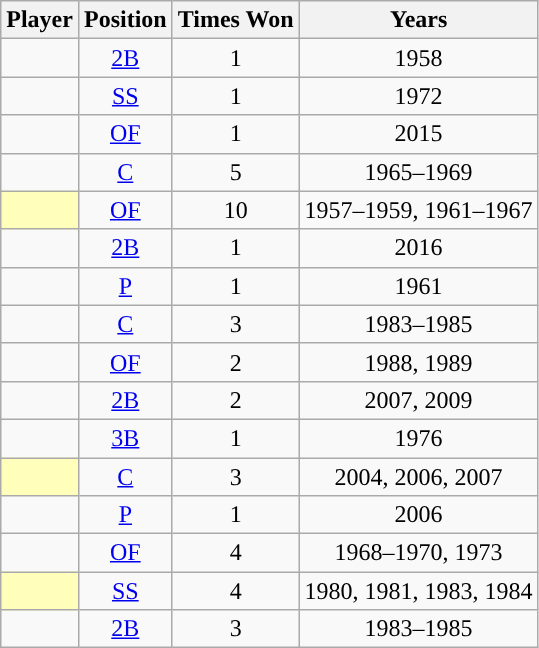<table class="wikitable sortable" style="text-align:center;">
<tr>
<th scope="col">Player</th>
<th scope="col">Position</th>
<th scope="col">Times Won</th>
<th scope="col">Years</th>
</tr>
<tr>
<td scope="row"></td>
<td><a href='#'>2B</a></td>
<td style="text-align:center;">1</td>
<td>1958</td>
</tr>
<tr>
<td scope="row"></td>
<td><a href='#'>SS</a></td>
<td style="text-align:center;">1</td>
<td>1972</td>
</tr>
<tr>
<td scope="row"></td>
<td><a href='#'>OF</a></td>
<td style="text-align:center;">1</td>
<td>2015</td>
</tr>
<tr>
<td scope="row"></td>
<td><a href='#'>C</a></td>
<td style="text-align:center;">5</td>
<td>1965–1969</td>
</tr>
<tr>
<td scope="row" bgcolor="#FFFFBB"></td>
<td><a href='#'>OF</a></td>
<td style="text-align:center;">10</td>
<td>1957–1959, 1961–1967</td>
</tr>
<tr>
<td scope="row"></td>
<td><a href='#'>2B</a></td>
<td style="text-align:center;">1</td>
<td>2016</td>
</tr>
<tr>
<td scope="row"></td>
<td><a href='#'>P</a></td>
<td style="text-align:center;">1</td>
<td>1961</td>
</tr>
<tr>
<td scope="row"></td>
<td><a href='#'>C</a></td>
<td style="text-align:center;">3</td>
<td>1983–1985</td>
</tr>
<tr>
<td scope="row"></td>
<td><a href='#'>OF</a></td>
<td style="text-align:center;">2</td>
<td>1988, 1989</td>
</tr>
<tr>
<td scope="row"></td>
<td><a href='#'>2B</a></td>
<td style="text-align:center;">2</td>
<td>2007, 2009</td>
</tr>
<tr>
<td scope="row"></td>
<td><a href='#'>3B</a></td>
<td style="text-align:center;">1</td>
<td>1976</td>
</tr>
<tr>
<td scope="row" bgcolor="#FFFFBB"></td>
<td><a href='#'>C</a></td>
<td style="text-align:center;">3</td>
<td>2004, 2006, 2007</td>
</tr>
<tr>
<td scope="row"><br></td>
<td><a href='#'>P</a></td>
<td style="text-align:center;">1</td>
<td>2006</td>
</tr>
<tr>
<td scope="row"></td>
<td><a href='#'>OF</a></td>
<td style="text-align:center;">4</td>
<td>1968–1970, 1973</td>
</tr>
<tr>
<td scope="row" bgcolor="#FFFFBB"></td>
<td><a href='#'>SS</a></td>
<td style="text-align:center;">4</td>
<td>1980, 1981, 1983, 1984</td>
</tr>
<tr>
<td scope="row"></td>
<td><a href='#'>2B</a></td>
<td style="text-align:center;">3</td>
<td>1983–1985</td>
</tr>
</table>
